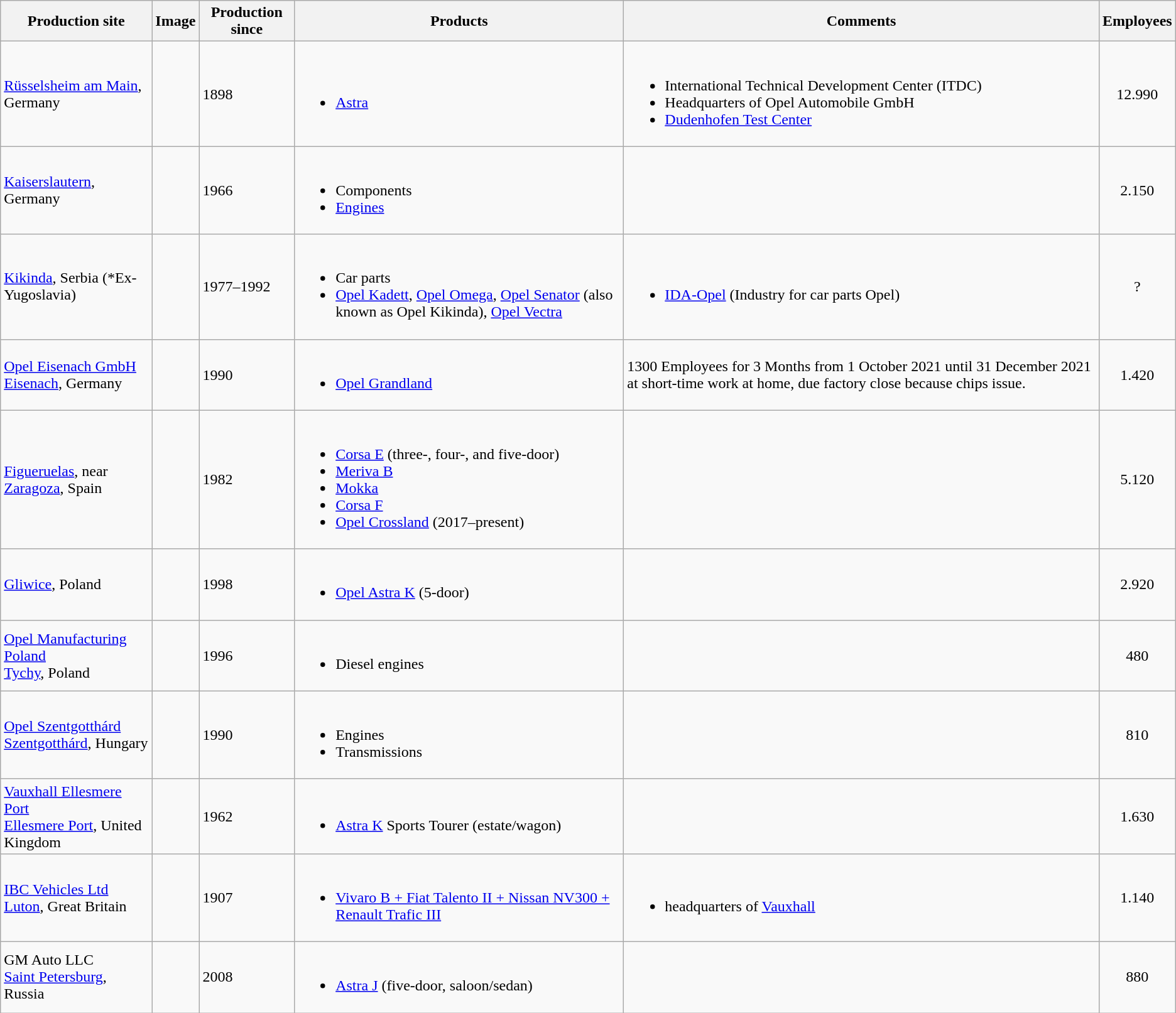<table class="wikitable sortable">
<tr class="background color5">
<th>Production site</th>
<th>Image</th>
<th>Production since</th>
<th>Products</th>
<th>Comments</th>
<th>Employees</th>
</tr>
<tr>
<td><a href='#'>Rüsselsheim am Main</a>, Germany</td>
<td></td>
<td>1898</td>
<td><br><ul><li><a href='#'>Astra</a></li></ul></td>
<td><br><ul><li>International Technical Development Center (ITDC)</li><li>Headquarters of Opel Automobile GmbH</li><li><a href='#'>Dudenhofen Test Center</a></li></ul></td>
<td style="text-align:center;">12.990</td>
</tr>
<tr>
<td><a href='#'>Kaiserslautern</a>, Germany</td>
<td></td>
<td>1966</td>
<td><br><ul><li>Components</li><li><a href='#'>Engines</a></li></ul></td>
<td></td>
<td style="text-align:center;">2.150</td>
</tr>
<tr>
<td><a href='#'>Kikinda</a>, Serbia (*Ex-Yugoslavia)</td>
<td></td>
<td>1977–1992</td>
<td><br><ul><li>Car parts</li><li><a href='#'>Opel Kadett</a>, <a href='#'>Opel Omega</a>, <a href='#'>Opel Senator</a> (also known as Opel Kikinda), <a href='#'>Opel Vectra</a></li></ul></td>
<td><br><ul><li><a href='#'>IDA-Opel</a> (Industry for car parts Opel)</li></ul></td>
<td style="text-align:center;">?</td>
</tr>
<tr>
<td><a href='#'>Opel Eisenach GmbH</a><br><a href='#'>Eisenach</a>, Germany</td>
<td></td>
<td>1990</td>
<td><br><ul><li><a href='#'>Opel Grandland</a></li></ul></td>
<td>1300 Employees for 3 Months from 1 October 2021 until 31 December 2021 at short-time work at home, due factory close because chips issue.</td>
<td style="text-align:center;">1.420</td>
</tr>
<tr>
<td><a href='#'>Figueruelas</a>, near <a href='#'>Zaragoza</a>, Spain</td>
<td></td>
<td>1982</td>
<td><br><ul><li><a href='#'>Corsa E</a> (three-, four-, and five-door)</li><li><a href='#'>Meriva B</a></li><li><a href='#'>Mokka</a></li><li><a href='#'>Corsa F</a></li><li><a href='#'>Opel Crossland</a> (2017–present)</li></ul></td>
<td></td>
<td style="text-align:center;">5.120</td>
</tr>
<tr>
<td><a href='#'>Gliwice</a>, Poland</td>
<td></td>
<td>1998</td>
<td><br><ul><li><a href='#'>Opel Astra K</a> (5-door)</li></ul></td>
<td></td>
<td style="text-align:center;">2.920</td>
</tr>
<tr>
<td><a href='#'>Opel Manufacturing Poland</a><br><a href='#'>Tychy</a>, Poland</td>
<td></td>
<td>1996</td>
<td><br><ul><li>Diesel engines</li></ul></td>
<td></td>
<td style="text-align:center;">480</td>
</tr>
<tr>
<td><a href='#'>Opel Szentgotthárd</a><br><a href='#'>Szentgotthárd</a>, Hungary</td>
<td></td>
<td>1990</td>
<td><br><ul><li>Engines</li><li>Transmissions</li></ul></td>
<td></td>
<td style="text-align:center;">810</td>
</tr>
<tr>
<td><a href='#'>Vauxhall Ellesmere Port</a><br><a href='#'>Ellesmere Port</a>, United Kingdom</td>
<td></td>
<td>1962</td>
<td><br><ul><li><a href='#'>Astra K</a> Sports Tourer (estate/wagon)</li></ul></td>
<td></td>
<td style="text-align:center;">1.630</td>
</tr>
<tr>
<td><a href='#'>IBC Vehicles Ltd</a><br><a href='#'>Luton</a>, Great Britain</td>
<td></td>
<td>1907</td>
<td><br><ul><li><a href='#'>Vivaro B + Fiat Talento II + Nissan NV300 + Renault Trafic III</a></li></ul></td>
<td><br><ul><li>headquarters of <a href='#'>Vauxhall</a></li></ul></td>
<td style="text-align:center;">1.140</td>
</tr>
<tr>
<td>GM Auto LLC<br><a href='#'>Saint Petersburg</a>, Russia</td>
<td></td>
<td>2008</td>
<td><br><ul><li><a href='#'>Astra J</a> (five-door, saloon/sedan)</li></ul></td>
<td></td>
<td style="text-align:center;">880</td>
</tr>
</table>
